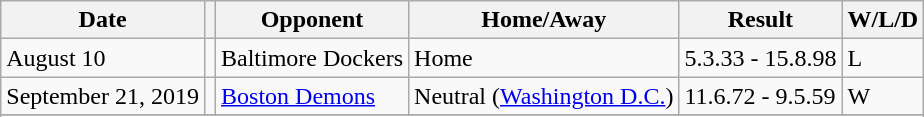<table class="wikitable">
<tr>
<th>Date</th>
<th></th>
<th>Opponent</th>
<th>Home/Away</th>
<th>Result</th>
<th>W/L/D</th>
</tr>
<tr>
<td>August 10</td>
<td></td>
<td>Baltimore Dockers</td>
<td>Home</td>
<td>5.3.33 - 15.8.98</td>
<td>L</td>
</tr>
<tr>
<td>September 21, 2019</td>
<td></td>
<td><a href='#'>Boston Demons</a></td>
<td>Neutral (<a href='#'>Washington D.C.</a>)</td>
<td>11.6.72 - 9.5.59</td>
<td>W</td>
</tr>
<tr>
</tr>
<tr>
</tr>
</table>
